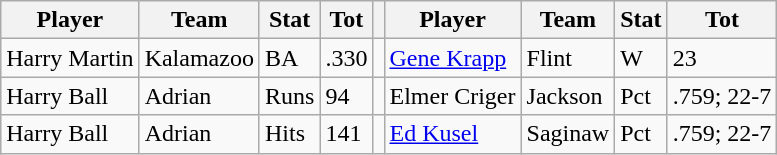<table class="wikitable">
<tr>
<th>Player</th>
<th>Team</th>
<th>Stat</th>
<th>Tot</th>
<th></th>
<th>Player</th>
<th>Team</th>
<th>Stat</th>
<th>Tot</th>
</tr>
<tr>
<td>Harry Martin</td>
<td>Kalamazoo</td>
<td>BA</td>
<td>.330</td>
<td></td>
<td><a href='#'>Gene Krapp</a></td>
<td>Flint</td>
<td>W</td>
<td>23</td>
</tr>
<tr>
<td>Harry Ball</td>
<td>Adrian</td>
<td>Runs</td>
<td>94</td>
<td></td>
<td>Elmer Criger</td>
<td>Jackson</td>
<td>Pct</td>
<td>.759; 22-7</td>
</tr>
<tr>
<td>Harry Ball</td>
<td>Adrian</td>
<td>Hits</td>
<td>141</td>
<td></td>
<td><a href='#'>Ed Kusel</a></td>
<td>Saginaw</td>
<td>Pct</td>
<td>.759; 22-7</td>
</tr>
</table>
